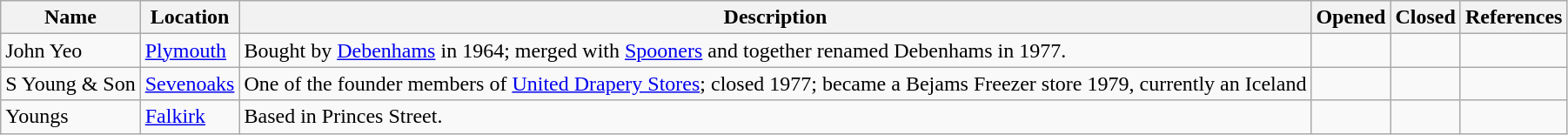<table class="wikitable">
<tr>
<th>Name</th>
<th>Location</th>
<th>Description</th>
<th>Opened</th>
<th>Closed</th>
<th>References</th>
</tr>
<tr>
<td>John Yeo</td>
<td><a href='#'>Plymouth</a></td>
<td>Bought by <a href='#'>Debenhams</a> in 1964; merged with <a href='#'>Spooners</a> and together renamed Debenhams in 1977.</td>
<td></td>
<td></td>
<td></td>
</tr>
<tr>
<td>S Young & Son</td>
<td><a href='#'>Sevenoaks</a></td>
<td>One of the founder members of <a href='#'>United Drapery Stores</a>; closed 1977; became a Bejams Freezer store 1979, currently an Iceland</td>
<td></td>
<td></td>
<td></td>
</tr>
<tr>
<td>Youngs</td>
<td><a href='#'>Falkirk</a></td>
<td>Based in Princes Street.</td>
<td></td>
<td></td>
<td></td>
</tr>
</table>
